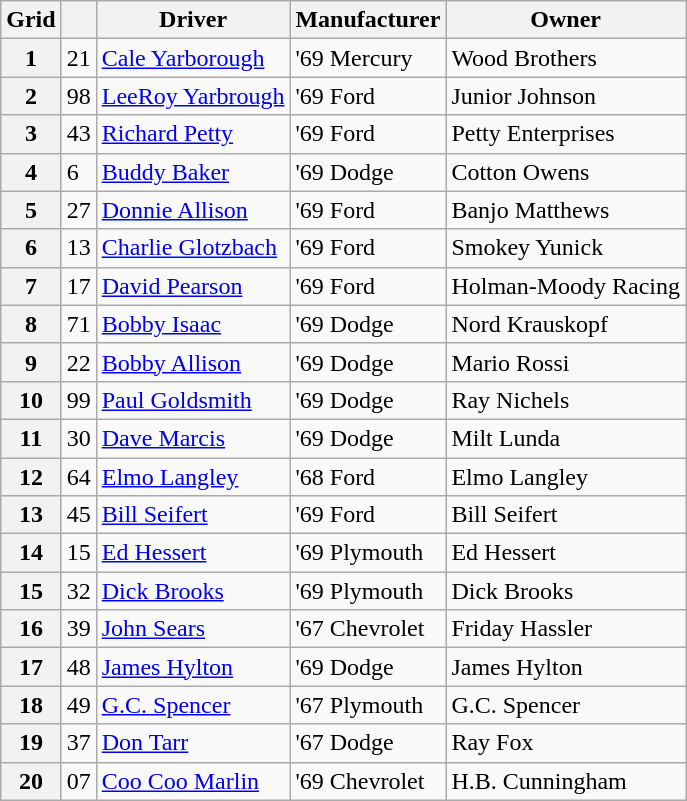<table class="wikitable">
<tr>
<th>Grid</th>
<th></th>
<th>Driver</th>
<th>Manufacturer</th>
<th>Owner</th>
</tr>
<tr>
<th>1</th>
<td>21</td>
<td><a href='#'>Cale Yarborough</a></td>
<td>'69 Mercury</td>
<td>Wood Brothers</td>
</tr>
<tr>
<th>2</th>
<td>98</td>
<td><a href='#'>LeeRoy Yarbrough</a></td>
<td>'69 Ford</td>
<td>Junior Johnson</td>
</tr>
<tr>
<th>3</th>
<td>43</td>
<td><a href='#'>Richard Petty</a></td>
<td>'69 Ford</td>
<td>Petty Enterprises</td>
</tr>
<tr>
<th>4</th>
<td>6</td>
<td><a href='#'>Buddy Baker</a></td>
<td>'69 Dodge</td>
<td>Cotton Owens</td>
</tr>
<tr>
<th>5</th>
<td>27</td>
<td><a href='#'>Donnie Allison</a></td>
<td>'69 Ford</td>
<td>Banjo Matthews</td>
</tr>
<tr>
<th>6</th>
<td>13</td>
<td><a href='#'>Charlie Glotzbach</a></td>
<td>'69 Ford</td>
<td>Smokey Yunick</td>
</tr>
<tr>
<th>7</th>
<td>17</td>
<td><a href='#'>David Pearson</a></td>
<td>'69 Ford</td>
<td>Holman-Moody Racing</td>
</tr>
<tr>
<th>8</th>
<td>71</td>
<td><a href='#'>Bobby Isaac</a></td>
<td>'69 Dodge</td>
<td>Nord Krauskopf</td>
</tr>
<tr>
<th>9</th>
<td>22</td>
<td><a href='#'>Bobby Allison</a></td>
<td>'69 Dodge</td>
<td>Mario Rossi</td>
</tr>
<tr>
<th>10</th>
<td>99</td>
<td><a href='#'>Paul Goldsmith</a></td>
<td>'69 Dodge</td>
<td>Ray Nichels</td>
</tr>
<tr>
<th>11</th>
<td>30</td>
<td><a href='#'>Dave Marcis</a></td>
<td>'69 Dodge</td>
<td>Milt Lunda</td>
</tr>
<tr>
<th>12</th>
<td>64</td>
<td><a href='#'>Elmo Langley</a></td>
<td>'68 Ford</td>
<td>Elmo Langley</td>
</tr>
<tr>
<th>13</th>
<td>45</td>
<td><a href='#'>Bill Seifert</a></td>
<td>'69 Ford</td>
<td>Bill Seifert</td>
</tr>
<tr>
<th>14</th>
<td>15</td>
<td><a href='#'>Ed Hessert</a></td>
<td>'69 Plymouth</td>
<td>Ed Hessert</td>
</tr>
<tr>
<th>15</th>
<td>32</td>
<td><a href='#'>Dick Brooks</a></td>
<td>'69 Plymouth</td>
<td>Dick Brooks</td>
</tr>
<tr>
<th>16</th>
<td>39</td>
<td><a href='#'>John Sears</a></td>
<td>'67 Chevrolet</td>
<td>Friday Hassler</td>
</tr>
<tr>
<th>17</th>
<td>48</td>
<td><a href='#'>James Hylton</a></td>
<td>'69 Dodge</td>
<td>James Hylton</td>
</tr>
<tr>
<th>18</th>
<td>49</td>
<td><a href='#'>G.C. Spencer</a></td>
<td>'67 Plymouth</td>
<td>G.C. Spencer</td>
</tr>
<tr>
<th>19</th>
<td>37</td>
<td><a href='#'>Don Tarr</a></td>
<td>'67 Dodge</td>
<td>Ray Fox</td>
</tr>
<tr>
<th>20</th>
<td>07</td>
<td><a href='#'>Coo Coo Marlin</a></td>
<td>'69 Chevrolet</td>
<td>H.B. Cunningham</td>
</tr>
</table>
